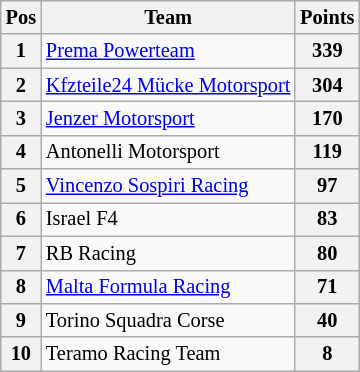<table class="wikitable" style="font-size: 85%;">
<tr>
<th>Pos</th>
<th>Team</th>
<th>Points</th>
</tr>
<tr>
<th>1</th>
<td> <a href='#'>Prema Powerteam</a></td>
<th>339</th>
</tr>
<tr>
<th>2</th>
<td nowrap> <a href='#'>Kfzteile24 Mücke Motorsport</a></td>
<th>304</th>
</tr>
<tr>
<th>3</th>
<td> <a href='#'>Jenzer Motorsport</a></td>
<th>170</th>
</tr>
<tr>
<th>4</th>
<td> Antonelli Motorsport</td>
<th>119</th>
</tr>
<tr>
<th>5</th>
<td> <a href='#'>Vincenzo Sospiri Racing</a></td>
<th>97</th>
</tr>
<tr>
<th>6</th>
<td> Israel F4</td>
<th>83</th>
</tr>
<tr>
<th>7</th>
<td> RB Racing</td>
<th>80</th>
</tr>
<tr>
<th>8</th>
<td> <a href='#'>Malta Formula Racing</a></td>
<th>71</th>
</tr>
<tr>
<th>9</th>
<td> Torino Squadra Corse</td>
<th>40</th>
</tr>
<tr>
<th>10</th>
<td> Teramo Racing Team</td>
<th>8</th>
</tr>
</table>
